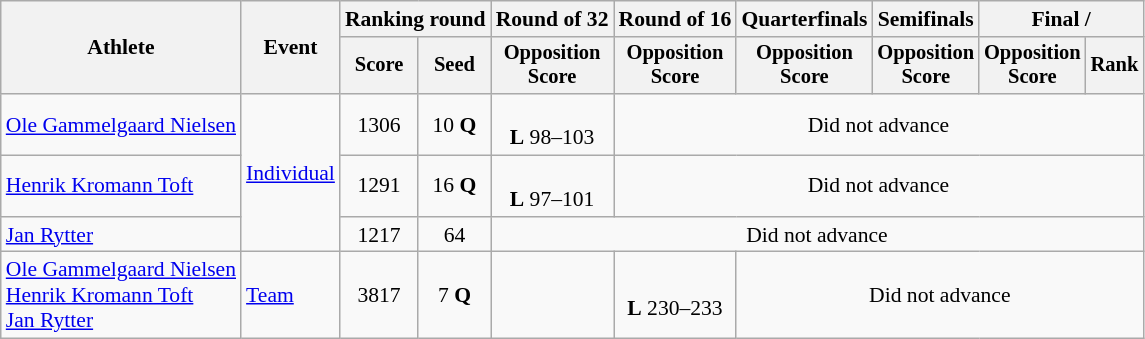<table class="wikitable" style="font-size:90%; text-align:center">
<tr>
<th rowspan=2>Athlete</th>
<th rowspan=2>Event</th>
<th colspan="2">Ranking round</th>
<th>Round of 32</th>
<th>Round of 16</th>
<th>Quarterfinals</th>
<th>Semifinals</th>
<th colspan="2">Final / </th>
</tr>
<tr style="font-size:95%">
<th>Score</th>
<th>Seed</th>
<th>Opposition<br>Score</th>
<th>Opposition<br>Score</th>
<th>Opposition<br>Score</th>
<th>Opposition<br>Score</th>
<th>Opposition<br>Score</th>
<th>Rank</th>
</tr>
<tr align=center>
<td align=left><a href='#'>Ole Gammelgaard Nielsen</a></td>
<td align=left rowspan=3><a href='#'>Individual</a></td>
<td>1306</td>
<td>10 <strong>Q</strong></td>
<td><br><strong>L</strong> 98–103</td>
<td colspan=5>Did not advance</td>
</tr>
<tr align=center>
<td align=left><a href='#'>Henrik Kromann Toft</a></td>
<td>1291</td>
<td>16 <strong>Q</strong></td>
<td><br><strong>L</strong> 97–101</td>
<td colspan=5>Did not advance</td>
</tr>
<tr align=center>
<td align=left><a href='#'>Jan Rytter</a></td>
<td>1217</td>
<td>64</td>
<td colspan=6>Did not advance</td>
</tr>
<tr align=center>
<td align=left><a href='#'>Ole Gammelgaard Nielsen</a><br><a href='#'>Henrik Kromann Toft</a><br><a href='#'>Jan Rytter</a></td>
<td align=left><a href='#'>Team</a></td>
<td>3817</td>
<td>7 <strong>Q</strong></td>
<td></td>
<td><br><strong>L</strong> 230–233</td>
<td colspan=4>Did not advance</td>
</tr>
</table>
